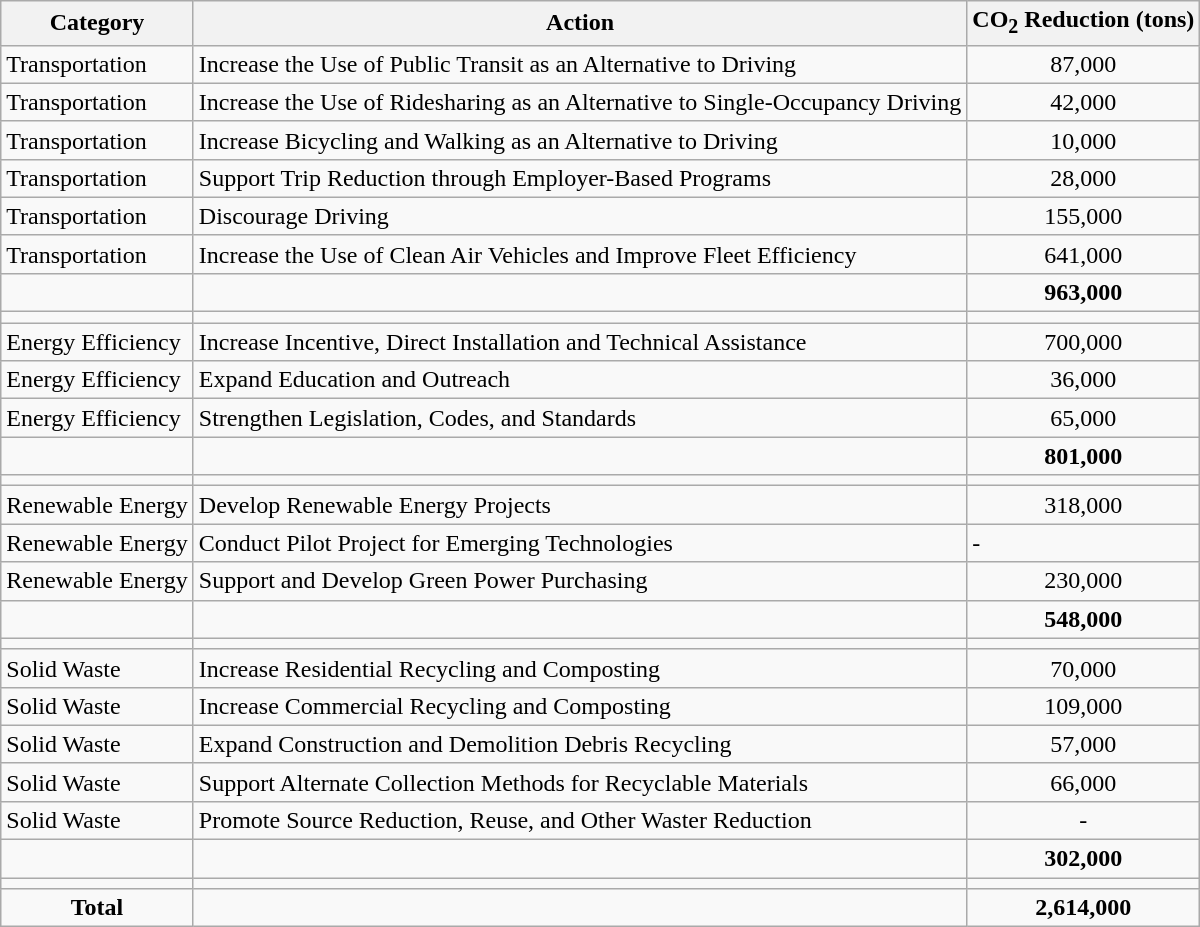<table class="wikitable">
<tr>
<th>Category</th>
<th>Action</th>
<th>CO<sub>2</sub> Reduction (tons)</th>
</tr>
<tr>
<td>Transportation</td>
<td>Increase the Use of Public Transit as an Alternative to Driving</td>
<td align="center">87,000</td>
</tr>
<tr>
<td>Transportation</td>
<td>Increase the Use of Ridesharing as an Alternative to Single-Occupancy Driving</td>
<td align="center">42,000</td>
</tr>
<tr>
<td>Transportation</td>
<td>Increase Bicycling and Walking as an Alternative to Driving</td>
<td align="center">10,000</td>
</tr>
<tr>
<td>Transportation</td>
<td>Support Trip Reduction through Employer-Based Programs</td>
<td align="center">28,000</td>
</tr>
<tr>
<td>Transportation</td>
<td>Discourage Driving</td>
<td align="center">155,000</td>
</tr>
<tr>
<td>Transportation</td>
<td>Increase the Use of Clean Air Vehicles and Improve Fleet Efficiency</td>
<td align="center">641,000</td>
</tr>
<tr>
<td></td>
<td></td>
<td align="center"><strong>963,000</strong></td>
</tr>
<tr>
<td></td>
<td></td>
</tr>
<tr>
<td>Energy Efficiency</td>
<td>Increase Incentive, Direct Installation and Technical Assistance</td>
<td align="center">700,000</td>
</tr>
<tr>
<td>Energy Efficiency</td>
<td>Expand Education and Outreach</td>
<td align="center">36,000</td>
</tr>
<tr>
<td>Energy Efficiency</td>
<td>Strengthen Legislation, Codes, and Standards</td>
<td align="center">65,000</td>
</tr>
<tr>
<td></td>
<td></td>
<td align="center"><strong>801,000</strong></td>
</tr>
<tr>
<td></td>
<td></td>
<td></td>
</tr>
<tr>
<td>Renewable Energy</td>
<td>Develop Renewable Energy Projects</td>
<td align="center">318,000</td>
</tr>
<tr>
<td>Renewable Energy</td>
<td>Conduct Pilot Project for Emerging Technologies</td>
<td>-</td>
</tr>
<tr>
<td>Renewable Energy</td>
<td>Support and Develop Green Power Purchasing</td>
<td align="center">230,000</td>
</tr>
<tr>
<td></td>
<td></td>
<td align="center"><strong>548,000</strong></td>
</tr>
<tr>
<td></td>
<td></td>
<td></td>
</tr>
<tr>
<td>Solid Waste</td>
<td>Increase Residential Recycling and Composting</td>
<td align="center">70,000</td>
</tr>
<tr>
<td>Solid Waste</td>
<td>Increase Commercial Recycling and Composting</td>
<td align="center">109,000</td>
</tr>
<tr>
<td>Solid Waste</td>
<td>Expand Construction and Demolition Debris Recycling</td>
<td align="center">57,000</td>
</tr>
<tr>
<td>Solid Waste</td>
<td>Support Alternate Collection Methods for Recyclable Materials</td>
<td align="center">66,000</td>
</tr>
<tr>
<td>Solid Waste</td>
<td>Promote Source Reduction, Reuse, and Other Waster Reduction</td>
<td align="center">-</td>
</tr>
<tr>
<td></td>
<td></td>
<td align="center"><strong>302,000</strong></td>
</tr>
<tr>
<td></td>
<td></td>
<td></td>
</tr>
<tr>
<td align="center"><strong>Total</strong></td>
<td></td>
<td align="center"><strong>2,614,000</strong></td>
</tr>
</table>
